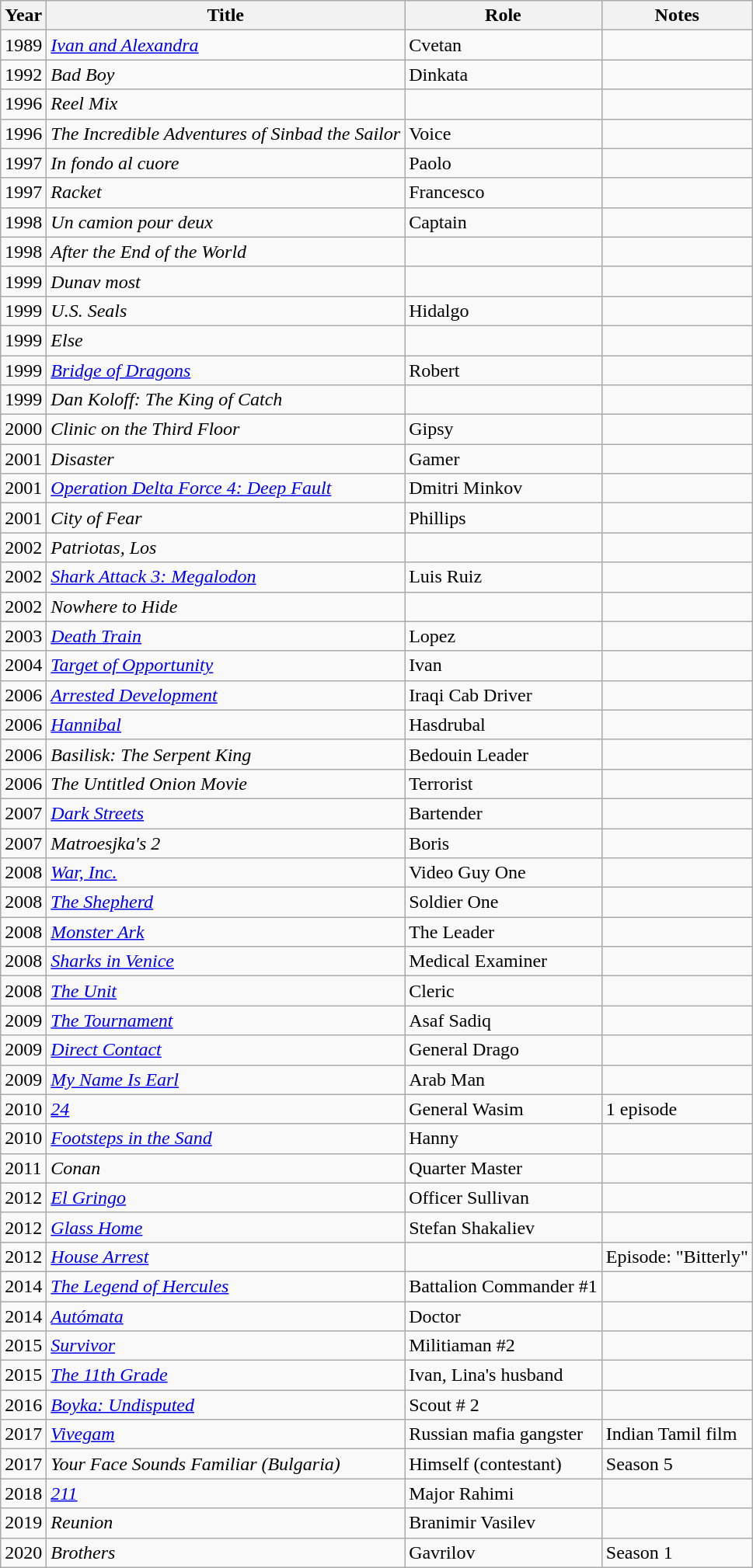<table class="wikitable">
<tr>
<th>Year</th>
<th>Title</th>
<th>Role</th>
<th>Notes</th>
</tr>
<tr>
<td>1989</td>
<td><em><a href='#'>Ivan and Alexandra</a></em></td>
<td>Cvetan</td>
<td></td>
</tr>
<tr>
<td>1992</td>
<td><em>Bad Boy</em></td>
<td>Dinkata</td>
<td></td>
</tr>
<tr>
<td>1996</td>
<td><em>Reel Mix</em></td>
<td></td>
<td></td>
</tr>
<tr>
<td>1996</td>
<td><em>The Incredible Adventures of Sinbad the Sailor</em></td>
<td>Voice</td>
<td></td>
</tr>
<tr>
<td>1997</td>
<td><em>In fondo al cuore</em></td>
<td>Paolo</td>
<td></td>
</tr>
<tr>
<td>1997</td>
<td><em>Racket</em></td>
<td>Francesco</td>
<td></td>
</tr>
<tr>
<td>1998</td>
<td><em>Un camion pour deux</em></td>
<td>Captain</td>
<td></td>
</tr>
<tr>
<td>1998</td>
<td><em>After the End of the World</em></td>
<td></td>
<td></td>
</tr>
<tr>
<td>1999</td>
<td><em>Dunav most</em></td>
<td></td>
<td></td>
</tr>
<tr>
<td>1999</td>
<td><em>U.S. Seals</em></td>
<td>Hidalgo</td>
<td></td>
</tr>
<tr>
<td>1999</td>
<td><em>Else</em></td>
<td></td>
<td></td>
</tr>
<tr>
<td>1999</td>
<td><em><a href='#'>Bridge of Dragons</a></em></td>
<td>Robert</td>
<td></td>
</tr>
<tr>
<td>1999</td>
<td><em>Dan Koloff: The King of Catch</em></td>
<td></td>
<td></td>
</tr>
<tr>
<td>2000</td>
<td><em>Clinic on the Third Floor</em></td>
<td>Gipsy</td>
<td></td>
</tr>
<tr>
<td>2001</td>
<td><em>Disaster</em></td>
<td>Gamer</td>
<td></td>
</tr>
<tr>
<td>2001</td>
<td><em><a href='#'>Operation Delta Force 4: Deep Fault</a></em></td>
<td>Dmitri Minkov</td>
<td></td>
</tr>
<tr>
<td>2001</td>
<td><em>City of Fear</em></td>
<td>Phillips</td>
<td></td>
</tr>
<tr>
<td>2002</td>
<td><em>Patriotas, Los</em></td>
<td></td>
<td></td>
</tr>
<tr>
<td>2002</td>
<td><em><a href='#'>Shark Attack 3: Megalodon</a></em></td>
<td>Luis Ruiz</td>
<td></td>
</tr>
<tr>
<td>2002</td>
<td><em>Nowhere to Hide</em></td>
<td></td>
<td></td>
</tr>
<tr>
<td>2003</td>
<td><em><a href='#'>Death Train</a></em></td>
<td>Lopez</td>
<td></td>
</tr>
<tr>
<td>2004</td>
<td><em><a href='#'>Target of Opportunity</a></em></td>
<td>Ivan</td>
<td></td>
</tr>
<tr>
<td>2006</td>
<td><em><a href='#'>Arrested Development</a></em></td>
<td>Iraqi Cab Driver</td>
<td></td>
</tr>
<tr>
<td>2006</td>
<td><em><a href='#'>Hannibal</a></em></td>
<td>Hasdrubal</td>
<td></td>
</tr>
<tr>
<td>2006</td>
<td><em>Basilisk: The Serpent King</em></td>
<td>Bedouin Leader</td>
<td></td>
</tr>
<tr>
<td>2006</td>
<td><em>The Untitled Onion Movie</em></td>
<td>Terrorist</td>
<td></td>
</tr>
<tr>
<td>2007</td>
<td><em><a href='#'>Dark Streets</a></em></td>
<td>Bartender</td>
<td></td>
</tr>
<tr>
<td>2007</td>
<td><em>Matroesjka's 2</em></td>
<td>Boris</td>
<td></td>
</tr>
<tr>
<td>2008</td>
<td><em><a href='#'>War, Inc.</a></em></td>
<td>Video Guy One</td>
<td></td>
</tr>
<tr>
<td>2008</td>
<td><em><a href='#'>The Shepherd</a></em></td>
<td>Soldier One</td>
<td></td>
</tr>
<tr>
<td>2008</td>
<td><em><a href='#'>Monster Ark</a></em></td>
<td>The Leader</td>
<td></td>
</tr>
<tr>
<td>2008</td>
<td><em><a href='#'>Sharks in Venice</a></em></td>
<td>Medical Examiner</td>
<td></td>
</tr>
<tr>
<td>2008</td>
<td><em><a href='#'>The Unit</a></em></td>
<td>Cleric</td>
<td></td>
</tr>
<tr>
<td>2009</td>
<td><em><a href='#'>The Tournament</a></em></td>
<td>Asaf Sadiq</td>
<td></td>
</tr>
<tr>
<td>2009</td>
<td><em><a href='#'>Direct Contact</a></em></td>
<td>General Drago</td>
<td></td>
</tr>
<tr>
<td>2009</td>
<td><em><a href='#'>My Name Is Earl</a></em></td>
<td>Arab Man</td>
<td></td>
</tr>
<tr>
<td>2010</td>
<td><em><a href='#'>24</a></em></td>
<td>General Wasim</td>
<td>1 episode</td>
</tr>
<tr>
<td>2010</td>
<td><em><a href='#'>Footsteps in the Sand</a></em></td>
<td>Hanny</td>
<td></td>
</tr>
<tr>
<td>2011</td>
<td><em>Conan</em></td>
<td>Quarter Master</td>
<td></td>
</tr>
<tr>
<td>2012</td>
<td><em><a href='#'>El Gringo</a></em></td>
<td>Officer Sullivan</td>
<td></td>
</tr>
<tr>
<td>2012</td>
<td><em><a href='#'>Glass Home</a></em></td>
<td>Stefan Shakaliev</td>
<td></td>
</tr>
<tr>
<td>2012</td>
<td><em><a href='#'>House Arrest</a></em></td>
<td></td>
<td>Episode: "Bitterly"</td>
</tr>
<tr>
<td>2014</td>
<td><em><a href='#'>The Legend of Hercules</a></em></td>
<td>Battalion Commander #1</td>
<td></td>
</tr>
<tr>
<td>2014</td>
<td><em><a href='#'>Autómata</a></em></td>
<td>Doctor</td>
<td></td>
</tr>
<tr>
<td>2015</td>
<td><em><a href='#'>Survivor</a></em></td>
<td>Militiaman #2</td>
<td></td>
</tr>
<tr>
<td>2015</td>
<td><em><a href='#'>The 11th Grade</a></em></td>
<td>Ivan, Lina's husband</td>
<td></td>
</tr>
<tr>
<td>2016</td>
<td><em><a href='#'>Boyka: Undisputed</a></em></td>
<td>Scout # 2</td>
<td></td>
</tr>
<tr>
<td>2017</td>
<td><em><a href='#'>Vivegam</a></em></td>
<td>Russian mafia gangster</td>
<td>Indian Tamil film</td>
</tr>
<tr>
<td>2017</td>
<td><em>Your Face Sounds Familiar (Bulgaria)</em></td>
<td>Himself (contestant)</td>
<td>Season 5</td>
</tr>
<tr>
<td>2018</td>
<td><em><a href='#'>211</a></em></td>
<td>Major Rahimi</td>
<td></td>
</tr>
<tr>
<td>2019</td>
<td><em> Reunion </em></td>
<td>Branimir Vasilev</td>
<td></td>
</tr>
<tr>
<td>2020</td>
<td><em> Brothers </em></td>
<td>Gavrilov</td>
<td>Season 1</td>
</tr>
</table>
